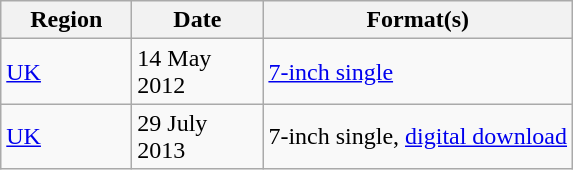<table class="wikitable sortable">
<tr>
<th style="width:80px;">Region</th>
<th style="width:80px;">Date</th>
<th>Format(s)</th>
</tr>
<tr>
<td><a href='#'>UK</a></td>
<td rowspan=1>14 May 2012</td>
<td rowspan=1><a href='#'>7-inch single</a></td>
</tr>
<tr>
<td><a href='#'>UK</a></td>
<td rowspan=1>29 July 2013</td>
<td rowspan-1>7-inch single, <a href='#'>digital download</a></td>
</tr>
</table>
